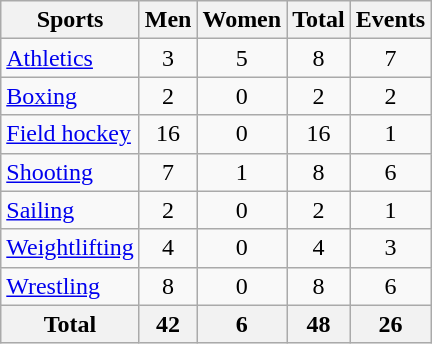<table class="wikitable sortable" style="text-align:center;">
<tr>
<th>Sports</th>
<th>Men</th>
<th>Women</th>
<th>Total</th>
<th>Events</th>
</tr>
<tr>
<td align=left><a href='#'>Athletics</a></td>
<td>3</td>
<td>5</td>
<td>8</td>
<td>7</td>
</tr>
<tr>
<td align=left><a href='#'>Boxing</a></td>
<td>2</td>
<td>0</td>
<td>2</td>
<td>2</td>
</tr>
<tr>
<td align=left><a href='#'>Field hockey</a></td>
<td>16</td>
<td>0</td>
<td>16</td>
<td>1</td>
</tr>
<tr>
<td align=left><a href='#'>Shooting</a></td>
<td>7</td>
<td>1</td>
<td>8</td>
<td>6</td>
</tr>
<tr>
<td align=left><a href='#'>Sailing</a></td>
<td>2</td>
<td>0</td>
<td>2</td>
<td>1</td>
</tr>
<tr>
<td align=left><a href='#'>Weightlifting</a></td>
<td>4</td>
<td>0</td>
<td>4</td>
<td>3</td>
</tr>
<tr>
<td align=left><a href='#'>Wrestling</a></td>
<td>8</td>
<td>0</td>
<td>8</td>
<td>6</td>
</tr>
<tr class="sortbottom">
<th>Total</th>
<th>42</th>
<th>6</th>
<th>48</th>
<th>26</th>
</tr>
</table>
